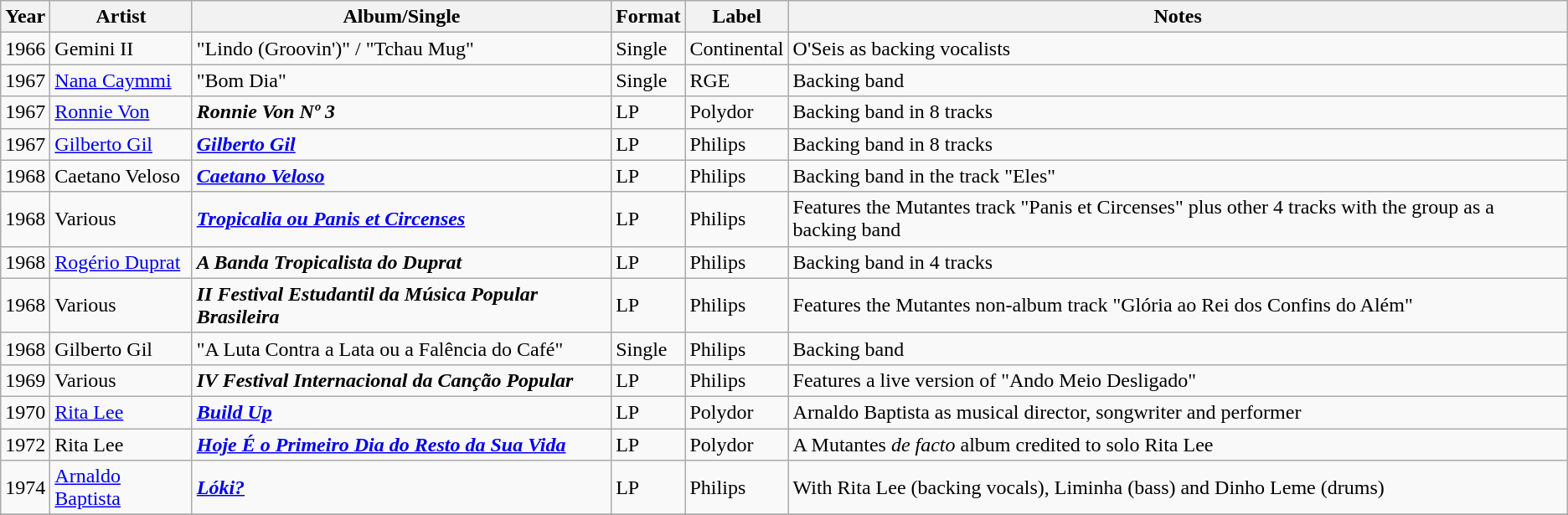<table class="wikitable" style="text-align: center">
<tr>
<th>Year</th>
<th>Artist</th>
<th>Album/Single</th>
<th>Format</th>
<th>Label</th>
<th>Notes</th>
</tr>
<tr>
<td>1966</td>
<td align="left">Gemini II</td>
<td align="left">"Lindo (Groovin')" / "Tchau Mug"</td>
<td align="left">Single</td>
<td align="left">Continental</td>
<td align="left">O'Seis as backing vocalists</td>
</tr>
<tr>
<td>1967</td>
<td align="left"><a href='#'>Nana Caymmi</a></td>
<td align="left">"Bom Dia"</td>
<td align="left">Single</td>
<td align="left">RGE</td>
<td align="left">Backing band</td>
</tr>
<tr>
<td>1967</td>
<td align="left"><a href='#'>Ronnie Von</a></td>
<td align="left"><strong><em>Ronnie Von Nº 3</em></strong></td>
<td align="left">LP</td>
<td align="left">Polydor</td>
<td align="left">Backing band in 8 tracks</td>
</tr>
<tr>
<td>1967</td>
<td align="left"><a href='#'>Gilberto Gil</a></td>
<td align="left"><strong><em><a href='#'>Gilberto Gil</a></em></strong></td>
<td align="left">LP</td>
<td align="left">Philips</td>
<td align="left">Backing band in 8 tracks</td>
</tr>
<tr>
<td>1968</td>
<td align="left">Caetano Veloso</td>
<td align="left"><strong><em><a href='#'>Caetano Veloso</a></em></strong></td>
<td align="left">LP</td>
<td align="left">Philips</td>
<td align="left">Backing band in the track "Eles"</td>
</tr>
<tr>
<td>1968</td>
<td align="left">Various</td>
<td align="left"><strong><em><a href='#'>Tropicalia ou Panis et Circenses</a></em></strong></td>
<td align="left">LP</td>
<td align="left">Philips</td>
<td align="left">Features the Mutantes track "Panis et Circenses" plus other 4 tracks with the group as a backing band</td>
</tr>
<tr>
<td>1968</td>
<td align="left"><a href='#'>Rogério Duprat</a></td>
<td align="left"><strong><em>A Banda Tropicalista do Duprat</em></strong></td>
<td align="left">LP</td>
<td align="left">Philips</td>
<td align="left">Backing band in 4 tracks</td>
</tr>
<tr>
<td>1968</td>
<td align="left">Various</td>
<td align="left"><strong><em>II Festival Estudantil da Música Popular Brasileira</em></strong></td>
<td align="left">LP</td>
<td align="left">Philips</td>
<td align="left">Features the Mutantes non-album track "Glória ao Rei dos Confins do Além"</td>
</tr>
<tr>
<td>1968</td>
<td align="left">Gilberto Gil</td>
<td align="left">"A Luta Contra a Lata ou a Falência do Café"</td>
<td align="left">Single</td>
<td align="left">Philips</td>
<td align="left">Backing band</td>
</tr>
<tr>
<td>1969</td>
<td align="left">Various</td>
<td align="left"><strong><em>IV Festival Internacional da Canção Popular</em></strong></td>
<td align="left">LP</td>
<td align="left">Philips</td>
<td align="left">Features a live version of "Ando Meio Desligado"</td>
</tr>
<tr>
<td>1970</td>
<td align="left"><a href='#'>Rita Lee</a></td>
<td align="left"><strong><em><a href='#'>Build Up</a></em></strong></td>
<td align="left">LP</td>
<td align="left">Polydor</td>
<td align="left">Arnaldo Baptista as musical director, songwriter and performer</td>
</tr>
<tr>
<td>1972</td>
<td align="left">Rita Lee</td>
<td align="left"><strong><em><a href='#'>Hoje É o Primeiro Dia do Resto da Sua Vida</a></em></strong></td>
<td align="left">LP</td>
<td align="left">Polydor</td>
<td align="left">A Mutantes <em>de facto</em> album credited to solo Rita Lee</td>
</tr>
<tr>
<td>1974</td>
<td align="left"><a href='#'>Arnaldo Baptista</a></td>
<td align="left"><strong><em><a href='#'>Lóki?</a></em></strong></td>
<td align="left">LP</td>
<td align="left">Philips</td>
<td align="left">With Rita Lee (backing vocals), Liminha (bass) and Dinho Leme (drums)</td>
</tr>
<tr>
</tr>
</table>
